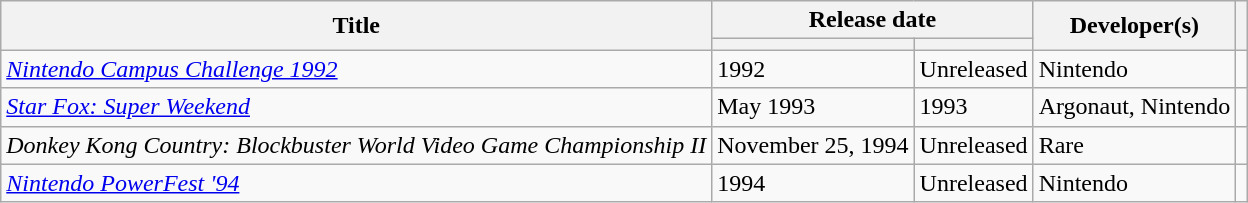<table class="wikitable plainrowheaders sortable">
<tr>
<th rowspan="2">Title</th>
<th colspan="2">Release date</th>
<th rowspan="2">Developer(s)</th>
<th rowspan="2"></th>
</tr>
<tr>
<th data-sort-type="date"></th>
<th data-sort-type="date"></th>
</tr>
<tr>
<td><em><a href='#'>Nintendo Campus Challenge 1992</a></em></td>
<td>1992</td>
<td>Unreleased</td>
<td>Nintendo</td>
<td></td>
</tr>
<tr>
<td><em><a href='#'>Star Fox: Super Weekend</a></em></td>
<td>May 1993</td>
<td>1993</td>
<td>Argonaut, Nintendo</td>
<td></td>
</tr>
<tr>
<td><em>Donkey Kong Country: Blockbuster World Video Game Championship II</em></td>
<td>November 25, 1994</td>
<td>Unreleased</td>
<td>Rare</td>
<td></td>
</tr>
<tr>
<td><em><a href='#'>Nintendo PowerFest '94</a></em></td>
<td>1994</td>
<td>Unreleased</td>
<td>Nintendo</td>
<td></td>
</tr>
</table>
